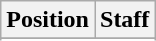<table class="wikitable">
<tr>
<th>Position</th>
<th>Staff<br></th>
</tr>
<tr>
</tr>
<tr>
</tr>
<tr>
</tr>
<tr>
</tr>
<tr>
</tr>
<tr>
</tr>
</table>
